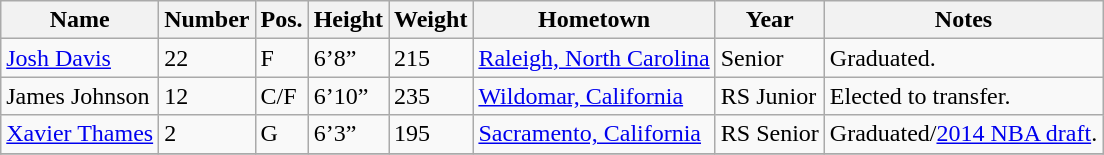<table class="wikitable sortable" border="1">
<tr>
<th>Name</th>
<th>Number</th>
<th>Pos.</th>
<th>Height</th>
<th>Weight</th>
<th>Hometown</th>
<th>Year</th>
<th class="unsortable">Notes</th>
</tr>
<tr>
<td sortname><a href='#'>Josh Davis</a></td>
<td>22</td>
<td>F</td>
<td>6’8”</td>
<td>215</td>
<td><a href='#'>Raleigh, North Carolina</a></td>
<td>Senior</td>
<td>Graduated.</td>
</tr>
<tr>
<td sortname>James Johnson</td>
<td>12</td>
<td>C/F</td>
<td>6’10”</td>
<td>235</td>
<td><a href='#'>Wildomar, California</a></td>
<td>RS Junior</td>
<td>Elected to transfer.</td>
</tr>
<tr>
<td sortname><a href='#'>Xavier Thames</a></td>
<td>2</td>
<td>G</td>
<td>6’3”</td>
<td>195</td>
<td><a href='#'>Sacramento, California</a></td>
<td>RS Senior</td>
<td>Graduated/<a href='#'>2014 NBA draft</a>.</td>
</tr>
<tr>
</tr>
</table>
